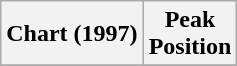<table class="wikitable">
<tr>
<th align="left">Chart (1997)</th>
<th align="left">Peak<br>Position</th>
</tr>
<tr>
</tr>
</table>
